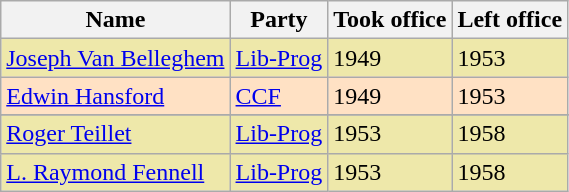<table class="wikitable">
<tr>
<th>Name</th>
<th>Party</th>
<th>Took office</th>
<th>Left office</th>
</tr>
<tr bgcolor=#eee8aa>
<td><a href='#'>Joseph Van Belleghem</a></td>
<td><a href='#'>Lib-Prog</a></td>
<td>1949</td>
<td>1953</td>
</tr>
<tr bgcolor=#FFE1C4>
<td><a href='#'>Edwin Hansford</a></td>
<td><a href='#'>CCF</a></td>
<td>1949</td>
<td>1953</td>
</tr>
<tr>
</tr>
<tr bgcolor=#eee8aa>
<td><a href='#'>Roger Teillet</a></td>
<td><a href='#'>Lib-Prog</a></td>
<td>1953</td>
<td>1958</td>
</tr>
<tr bgcolor=#eee8aa>
<td><a href='#'>L. Raymond Fennell</a></td>
<td><a href='#'>Lib-Prog</a></td>
<td>1953</td>
<td>1958</td>
</tr>
</table>
